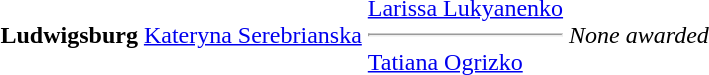<table>
<tr>
<th scope=row style="text-align:left">Ludwigsburg</th>
<td style="height:30px;"> <a href='#'>Kateryna Serebrianska</a></td>
<td style="height:30px;"> <a href='#'>Larissa Lukyanenko</a><hr> <a href='#'>Tatiana Ogrizko</a></td>
<td style="height:30px;"><em>None awarded</em></td>
</tr>
<tr>
</tr>
</table>
